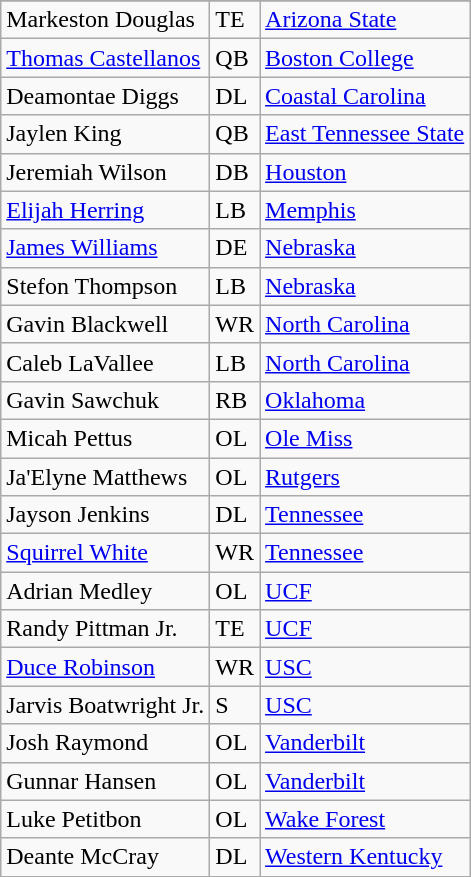<table class="wikitable sortable">
<tr>
</tr>
<tr>
<td>Markeston Douglas</td>
<td>TE</td>
<td><a href='#'>Arizona State</a></td>
</tr>
<tr>
<td><a href='#'>Thomas Castellanos</a></td>
<td>QB</td>
<td><a href='#'>Boston College</a></td>
</tr>
<tr>
<td>Deamontae Diggs</td>
<td>DL</td>
<td><a href='#'>Coastal Carolina</a></td>
</tr>
<tr>
<td>Jaylen King</td>
<td>QB</td>
<td><a href='#'>East Tennessee State</a></td>
</tr>
<tr>
<td>Jeremiah Wilson</td>
<td>DB</td>
<td><a href='#'>Houston</a></td>
</tr>
<tr>
<td><a href='#'>Elijah Herring</a></td>
<td>LB</td>
<td><a href='#'>Memphis</a></td>
</tr>
<tr>
<td><a href='#'>James Williams</a></td>
<td>DE</td>
<td><a href='#'>Nebraska</a></td>
</tr>
<tr>
<td>Stefon Thompson</td>
<td>LB</td>
<td><a href='#'>Nebraska</a></td>
</tr>
<tr>
<td>Gavin Blackwell</td>
<td>WR</td>
<td><a href='#'>North Carolina</a></td>
</tr>
<tr>
<td>Caleb LaVallee</td>
<td>LB</td>
<td><a href='#'>North Carolina</a></td>
</tr>
<tr>
<td>Gavin Sawchuk</td>
<td>RB</td>
<td><a href='#'>Oklahoma</a></td>
</tr>
<tr>
<td>Micah Pettus</td>
<td>OL</td>
<td><a href='#'>Ole Miss</a></td>
</tr>
<tr>
<td>Ja'Elyne Matthews</td>
<td>OL</td>
<td><a href='#'>Rutgers</a></td>
</tr>
<tr>
<td>Jayson Jenkins</td>
<td>DL</td>
<td><a href='#'>Tennessee</a></td>
</tr>
<tr>
<td><a href='#'>Squirrel White</a></td>
<td>WR</td>
<td><a href='#'>Tennessee</a></td>
</tr>
<tr>
<td>Adrian Medley</td>
<td>OL</td>
<td><a href='#'>UCF</a></td>
</tr>
<tr>
<td>Randy Pittman Jr.</td>
<td>TE</td>
<td><a href='#'>UCF</a></td>
</tr>
<tr>
<td><a href='#'>Duce Robinson</a></td>
<td>WR</td>
<td><a href='#'>USC</a></td>
</tr>
<tr>
<td>Jarvis Boatwright Jr.</td>
<td>S</td>
<td><a href='#'>USC</a></td>
</tr>
<tr>
<td>Josh Raymond</td>
<td>OL</td>
<td><a href='#'>Vanderbilt</a></td>
</tr>
<tr>
<td>Gunnar Hansen</td>
<td>OL</td>
<td><a href='#'>Vanderbilt</a></td>
</tr>
<tr>
<td>Luke Petitbon</td>
<td>OL</td>
<td><a href='#'>Wake Forest</a></td>
</tr>
<tr>
<td>Deante McCray</td>
<td>DL</td>
<td><a href='#'>Western Kentucky</a></td>
</tr>
<tr>
</tr>
</table>
